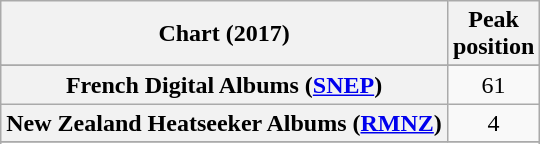<table class="wikitable sortable plainrowheaders" style="text-align:center">
<tr>
<th scope="col">Chart (2017)</th>
<th scope="col">Peak<br> position</th>
</tr>
<tr>
</tr>
<tr>
</tr>
<tr>
<th scope="row">French Digital Albums (<a href='#'>SNEP</a>)</th>
<td>61</td>
</tr>
<tr>
<th scope="row">New Zealand Heatseeker Albums (<a href='#'>RMNZ</a>)</th>
<td>4</td>
</tr>
<tr>
</tr>
<tr>
</tr>
<tr>
</tr>
<tr>
</tr>
</table>
